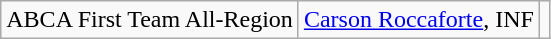<table class="wikitable">
<tr>
<td>ABCA First Team All-Region</td>
<td><a href='#'>Carson Roccaforte</a>, INF</td>
<td></td>
</tr>
</table>
